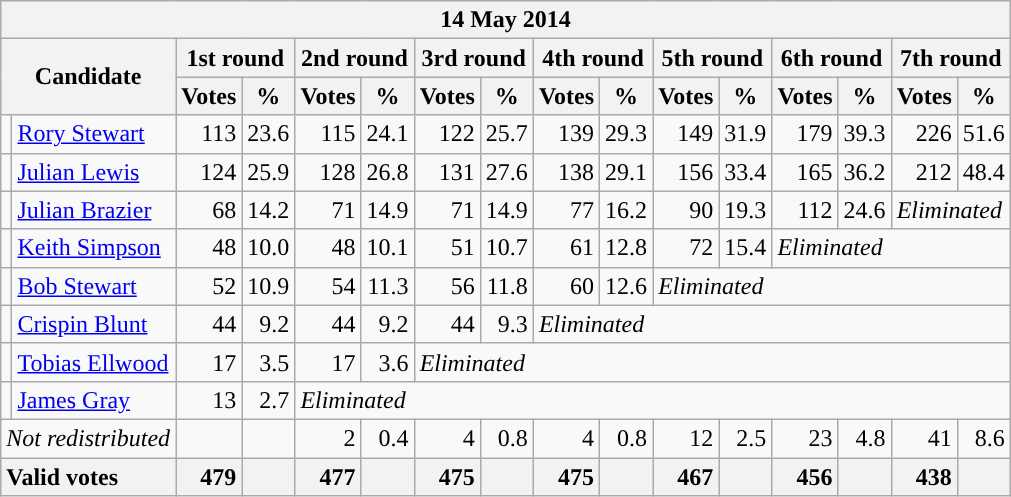<table class="wikitable" style="min-width:250px;">
<tr>
<th colspan="16">14 May 2014</th>
</tr>
<tr>
<th colspan="2" rowspan="2">Candidate</th>
<th colspan="2">1st round</th>
<th colspan="2">2nd round</th>
<th colspan="2">3rd round</th>
<th colspan="2">4th round</th>
<th colspan="2">5th round</th>
<th colspan="2">6th round</th>
<th colspan="2">7th round</th>
</tr>
<tr>
<th>Votes</th>
<th>%</th>
<th>Votes</th>
<th>%</th>
<th>Votes</th>
<th>%</th>
<th>Votes</th>
<th>%</th>
<th>Votes</th>
<th>%</th>
<th>Votes</th>
<th>%</th>
<th>Votes</th>
<th>%</th>
</tr>
<tr>
<td style="color:inherit;background-color: "></td>
<td><a href='#'>Rory Stewart</a></td>
<td align="right">113</td>
<td align="right">23.6</td>
<td align="right">115</td>
<td align="right">24.1</td>
<td align="right">122</td>
<td align="right">25.7</td>
<td align="right">139</td>
<td align="right">29.3</td>
<td align="right">149</td>
<td align="right">31.9</td>
<td align="right">179</td>
<td align="right">39.3</td>
<td align="right">226</td>
<td align="right">51.6</td>
</tr>
<tr>
<td style="color:inherit;background-color: "></td>
<td><a href='#'>Julian Lewis</a></td>
<td align="right">124</td>
<td align="right">25.9</td>
<td align="right">128</td>
<td align="right">26.8</td>
<td align="right">131</td>
<td align="right">27.6</td>
<td align="right">138</td>
<td align="right">29.1</td>
<td align="right">156</td>
<td align="right">33.4</td>
<td align="right">165</td>
<td align="right">36.2</td>
<td align="right">212</td>
<td align="right">48.4</td>
</tr>
<tr>
<td style="color:inherit;background-color: "></td>
<td><a href='#'>Julian Brazier</a></td>
<td align="right">68</td>
<td align="right">14.2</td>
<td align="right">71</td>
<td align="right">14.9</td>
<td align="right">71</td>
<td align="right">14.9</td>
<td align="right">77</td>
<td align="right">16.2</td>
<td align="right">90</td>
<td align="right">19.3</td>
<td align="right">112</td>
<td align="right">24.6</td>
<td colspan="2"><em>Eliminated</em></td>
</tr>
<tr>
<td style="color:inherit;background-color: "></td>
<td><a href='#'>Keith Simpson</a></td>
<td align="right">48</td>
<td align="right">10.0</td>
<td align="right">48</td>
<td align="right">10.1</td>
<td align="right">51</td>
<td align="right">10.7</td>
<td align="right">61</td>
<td align="right">12.8</td>
<td align="right">72</td>
<td align="right">15.4</td>
<td colspan="4"><em>Eliminated</em></td>
</tr>
<tr>
<td style="color:inherit;background-color: "></td>
<td><a href='#'>Bob Stewart</a></td>
<td align="right">52</td>
<td align="right">10.9</td>
<td align="right">54</td>
<td align="right">11.3</td>
<td align="right">56</td>
<td align="right">11.8</td>
<td align="right">60</td>
<td align="right">12.6</td>
<td colspan="6"><em>Eliminated</em></td>
</tr>
<tr>
<td style="color:inherit;background-color: "></td>
<td><a href='#'>Crispin Blunt</a></td>
<td align="right">44</td>
<td align="right">9.2</td>
<td align="right">44</td>
<td align="right">9.2</td>
<td align="right">44</td>
<td align="right">9.3</td>
<td colspan="8"><em>Eliminated</em></td>
</tr>
<tr>
<td style="color:inherit;background-color: "></td>
<td><a href='#'>Tobias Ellwood</a></td>
<td align="right">17</td>
<td align="right">3.5</td>
<td align="right">17</td>
<td align="right">3.6</td>
<td colspan="10"><em>Eliminated</em></td>
</tr>
<tr>
<td style="color:inherit;background-color: "></td>
<td><a href='#'>James Gray</a></td>
<td align="right">13</td>
<td align="right">2.7</td>
<td colspan="12"><em>Eliminated</em></td>
</tr>
<tr>
<td colspan="2"><em>Not redistributed</em></td>
<td align="right"></td>
<td align="right"></td>
<td align="right">2</td>
<td align="right">0.4</td>
<td align="right">4</td>
<td align="right">0.8</td>
<td align="right">4</td>
<td align="right">0.8</td>
<td align="right">12</td>
<td align="right">2.5</td>
<td align="right">23</td>
<td align="right">4.8</td>
<td align="right">41</td>
<td align="right">8.6</td>
</tr>
<tr>
<th style="text-align:left;" colspan="2"><strong>Valid votes</strong></th>
<th style="text-align:right;">479</th>
<th style="text-align:right;"></th>
<th style="text-align:right;">477</th>
<th style="text-align:right;"></th>
<th style="text-align:right;">475</th>
<th style="text-align:right;"></th>
<th style="text-align:right;">475</th>
<th style="text-align:right;"></th>
<th style="text-align:right;">467</th>
<th style="text-align:right;"></th>
<th style="text-align:right;">456</th>
<th style="text-align:right;"></th>
<th style="text-align:right;">438</th>
<th style="text-align:right;"></th>
</tr>
</table>
